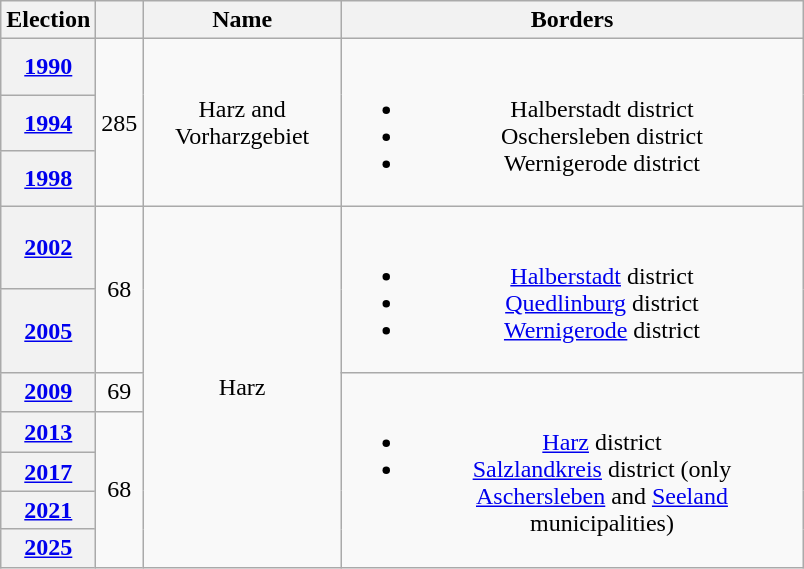<table class=wikitable style="text-align:center">
<tr>
<th>Election</th>
<th></th>
<th width=125px>Name</th>
<th width=300px>Borders</th>
</tr>
<tr>
<th><a href='#'>1990</a></th>
<td rowspan=3>285</td>
<td rowspan=3>Harz and Vorharzgebiet</td>
<td rowspan=3><br><ul><li>Halberstadt district</li><li>Oschersleben district</li><li>Wernigerode district</li></ul></td>
</tr>
<tr>
<th><a href='#'>1994</a></th>
</tr>
<tr>
<th><a href='#'>1998</a></th>
</tr>
<tr>
<th><a href='#'>2002</a></th>
<td rowspan=2>68</td>
<td rowspan=7>Harz</td>
<td rowspan=2><br><ul><li><a href='#'>Halberstadt</a> district</li><li><a href='#'>Quedlinburg</a> district</li><li><a href='#'>Wernigerode</a> district</li></ul></td>
</tr>
<tr>
<th><a href='#'>2005</a></th>
</tr>
<tr>
<th><a href='#'>2009</a></th>
<td>69</td>
<td rowspan=5><br><ul><li><a href='#'>Harz</a> district</li><li><a href='#'>Salzlandkreis</a> district (only <a href='#'>Aschersleben</a> and <a href='#'>Seeland</a> municipalities)</li></ul></td>
</tr>
<tr>
<th><a href='#'>2013</a></th>
<td rowspan=4>68</td>
</tr>
<tr>
<th><a href='#'>2017</a></th>
</tr>
<tr>
<th><a href='#'>2021</a></th>
</tr>
<tr>
<th><a href='#'>2025</a></th>
</tr>
</table>
